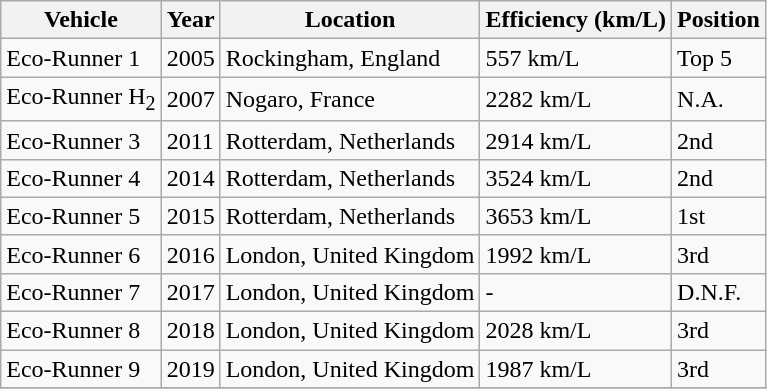<table class="wikitable">
<tr>
<th>Vehicle</th>
<th>Year</th>
<th>Location</th>
<th>Efficiency (km/L)</th>
<th>Position</th>
</tr>
<tr>
<td>Eco-Runner 1</td>
<td>2005</td>
<td>Rockingham, England</td>
<td>557 km/L</td>
<td>Top 5</td>
</tr>
<tr>
<td>Eco-Runner H<sub>2</sub></td>
<td>2007</td>
<td>Nogaro, France</td>
<td>2282 km/L</td>
<td>N.A.</td>
</tr>
<tr>
<td>Eco-Runner 3</td>
<td>2011</td>
<td>Rotterdam, Netherlands</td>
<td>2914 km/L</td>
<td>2nd</td>
</tr>
<tr>
<td>Eco-Runner 4</td>
<td>2014</td>
<td>Rotterdam, Netherlands</td>
<td>3524 km/L</td>
<td>2nd</td>
</tr>
<tr>
<td>Eco-Runner 5</td>
<td>2015</td>
<td>Rotterdam, Netherlands</td>
<td>3653 km/L</td>
<td>1st</td>
</tr>
<tr>
<td>Eco-Runner 6</td>
<td>2016</td>
<td>London, United Kingdom</td>
<td>1992 km/L</td>
<td>3rd</td>
</tr>
<tr>
<td>Eco-Runner 7</td>
<td>2017</td>
<td>London, United Kingdom</td>
<td>-</td>
<td>D.N.F.</td>
</tr>
<tr>
<td>Eco-Runner 8</td>
<td>2018</td>
<td>London, United Kingdom</td>
<td>2028 km/L</td>
<td>3rd</td>
</tr>
<tr>
<td>Eco-Runner 9</td>
<td>2019</td>
<td>London, United Kingdom</td>
<td>1987 km/L</td>
<td>3rd</td>
</tr>
<tr>
</tr>
</table>
